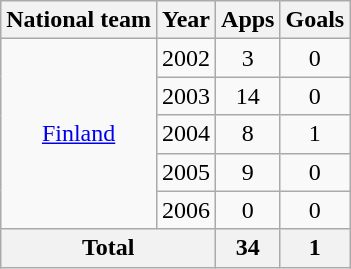<table class=wikitable style="text-align: center">
<tr>
<th>National team</th>
<th>Year</th>
<th>Apps</th>
<th>Goals</th>
</tr>
<tr>
<td rowspan=5><a href='#'>Finland</a></td>
<td>2002</td>
<td>3</td>
<td>0</td>
</tr>
<tr>
<td>2003</td>
<td>14</td>
<td>0</td>
</tr>
<tr>
<td>2004</td>
<td>8</td>
<td>1</td>
</tr>
<tr>
<td>2005</td>
<td>9</td>
<td>0</td>
</tr>
<tr>
<td>2006</td>
<td>0</td>
<td>0</td>
</tr>
<tr>
<th colspan=2>Total</th>
<th>34</th>
<th>1</th>
</tr>
</table>
